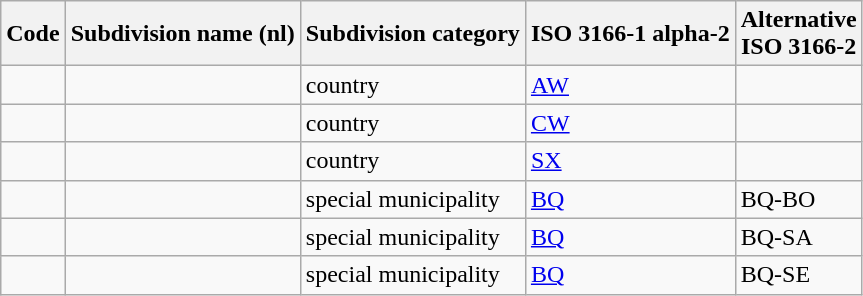<table class="wikitable sortable">
<tr>
<th>Code</th>
<th>Subdivision name (nl)</th>
<th>Subdivision category</th>
<th>ISO 3166-1 alpha-2</th>
<th>Alternative<br>ISO 3166-2</th>
</tr>
<tr>
<td></td>
<td></td>
<td>country</td>
<td><a href='#'>AW</a></td>
<td></td>
</tr>
<tr>
<td></td>
<td></td>
<td>country</td>
<td><a href='#'>CW</a></td>
<td></td>
</tr>
<tr>
<td></td>
<td></td>
<td>country</td>
<td><a href='#'>SX</a></td>
<td></td>
</tr>
<tr>
<td></td>
<td></td>
<td>special municipality</td>
<td><a href='#'>BQ</a></td>
<td>BQ-BO</td>
</tr>
<tr>
<td></td>
<td></td>
<td>special municipality</td>
<td><a href='#'>BQ</a></td>
<td>BQ-SA</td>
</tr>
<tr>
<td></td>
<td></td>
<td>special municipality</td>
<td><a href='#'>BQ</a></td>
<td>BQ-SE</td>
</tr>
</table>
